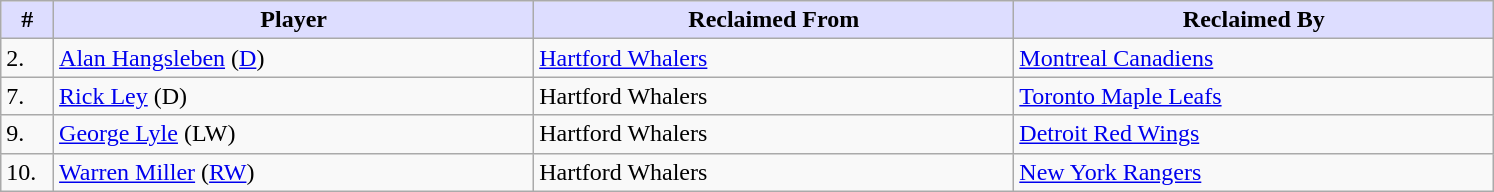<table class="wikitable">
<tr>
<th style="background:#ddf; width:2.75%;">#</th>
<th style="background:#ddf; width:25.0%;">Player</th>
<th style="background:#ddf; width:25.0%;">Reclaimed From</th>
<th style="background:#ddf; width:25.0%;">Reclaimed By</th>
</tr>
<tr>
<td>2.</td>
<td><a href='#'>Alan Hangsleben</a> (<a href='#'>D</a>)</td>
<td><a href='#'>Hartford Whalers</a></td>
<td><a href='#'>Montreal Canadiens</a></td>
</tr>
<tr>
<td>7.</td>
<td><a href='#'>Rick Ley</a> (D)</td>
<td>Hartford Whalers</td>
<td><a href='#'>Toronto Maple Leafs</a></td>
</tr>
<tr>
<td>9.</td>
<td><a href='#'>George Lyle</a> (LW)</td>
<td>Hartford Whalers</td>
<td><a href='#'>Detroit Red Wings</a></td>
</tr>
<tr>
<td>10.</td>
<td><a href='#'>Warren Miller</a> (<a href='#'>RW</a>)</td>
<td>Hartford Whalers</td>
<td><a href='#'>New York Rangers</a></td>
</tr>
</table>
